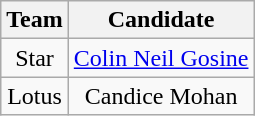<table class="wikitable" style="text-align:center">
<tr>
<th>Team</th>
<th>Candidate</th>
</tr>
<tr>
<td>Star</td>
<td><a href='#'>Colin Neil Gosine</a></td>
</tr>
<tr>
<td>Lotus</td>
<td>Candice Mohan</td>
</tr>
</table>
